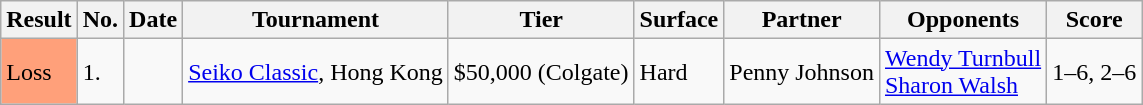<table class="sortable wikitable">
<tr>
<th>Result</th>
<th>No.</th>
<th>Date</th>
<th>Tournament</th>
<th>Tier</th>
<th>Surface</th>
<th>Partner</th>
<th>Opponents</th>
<th class="unsortable">Score</th>
</tr>
<tr>
<td style="background:#FFA07A;">Loss</td>
<td>1.</td>
<td></td>
<td><a href='#'>Seiko Classic</a>, Hong Kong</td>
<td>$50,000 (Colgate)</td>
<td>Hard</td>
<td> Penny Johnson</td>
<td> <a href='#'>Wendy Turnbull</a> <br>  <a href='#'>Sharon Walsh</a></td>
<td>1–6, 2–6</td>
</tr>
</table>
